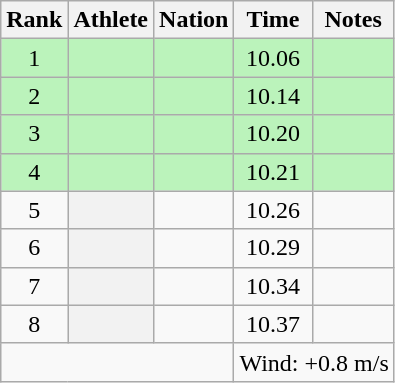<table class="wikitable plainrowheaders sortable" style="text-align:center;">
<tr>
<th scope=col>Rank</th>
<th scope=col>Athlete</th>
<th scope=col>Nation</th>
<th scope=col>Time</th>
<th scope=col>Notes</th>
</tr>
<tr bgcolor=#bbf3bb>
<td>1</td>
<th scope=row style="background:#bbf3bb; text-align:left;"></th>
<td align=left></td>
<td>10.06</td>
<td></td>
</tr>
<tr bgcolor=#bbf3bb>
<td>2</td>
<th scope=row style="background:#bbf3bb; text-align:left;"></th>
<td align=left></td>
<td>10.14</td>
<td></td>
</tr>
<tr bgcolor=#bbf3bb>
<td>3</td>
<th scope=row style="background:#bbf3bb; text-align:left;"></th>
<td align=left></td>
<td>10.20</td>
<td></td>
</tr>
<tr bgcolor=#bbf3bb>
<td>4</td>
<th scope=row style="background:#bbf3bb; text-align:left;"></th>
<td align=left></td>
<td>10.21</td>
<td></td>
</tr>
<tr>
<td>5</td>
<th scope=row style=text-align:left;></th>
<td align=left></td>
<td>10.26</td>
<td></td>
</tr>
<tr>
<td>6</td>
<th scope=row style=text-align:left;></th>
<td align=left></td>
<td>10.29</td>
<td></td>
</tr>
<tr>
<td>7</td>
<th scope=row style=text-align:left;></th>
<td align=left></td>
<td>10.34</td>
<td></td>
</tr>
<tr>
<td>8</td>
<th scope=row style=text-align:left;></th>
<td align=left></td>
<td>10.37</td>
<td></td>
</tr>
<tr class=sortbottom>
<td colspan=3></td>
<td colspan=2 style=text-align:left;>Wind: +0.8 m/s</td>
</tr>
</table>
